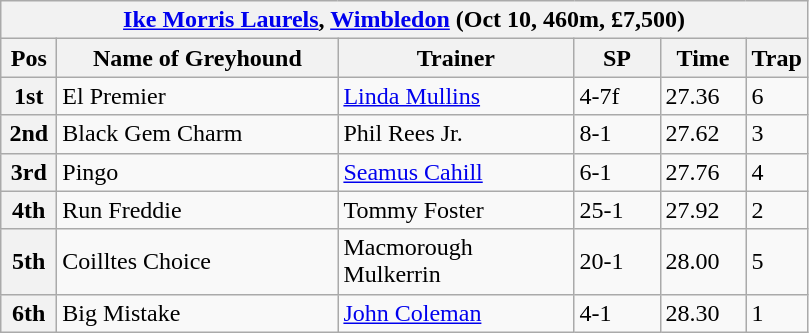<table class="wikitable">
<tr>
<th colspan="6"><a href='#'>Ike Morris Laurels</a>, <a href='#'>Wimbledon</a> (Oct 10, 460m, £7,500)</th>
</tr>
<tr>
<th width=30>Pos</th>
<th width=180>Name of Greyhound</th>
<th width=150>Trainer</th>
<th width=50>SP</th>
<th width=50>Time</th>
<th width=30>Trap</th>
</tr>
<tr>
<th>1st</th>
<td>El Premier</td>
<td><a href='#'>Linda Mullins</a></td>
<td>4-7f</td>
<td>27.36</td>
<td>6</td>
</tr>
<tr>
<th>2nd</th>
<td>Black Gem Charm</td>
<td>Phil Rees Jr.</td>
<td>8-1</td>
<td>27.62</td>
<td>3</td>
</tr>
<tr>
<th>3rd</th>
<td>Pingo</td>
<td><a href='#'>Seamus Cahill</a></td>
<td>6-1</td>
<td>27.76</td>
<td>4</td>
</tr>
<tr>
<th>4th</th>
<td>Run Freddie</td>
<td>Tommy Foster</td>
<td>25-1</td>
<td>27.92</td>
<td>2</td>
</tr>
<tr>
<th>5th</th>
<td>Coilltes Choice</td>
<td>Macmorough Mulkerrin</td>
<td>20-1</td>
<td>28.00</td>
<td>5</td>
</tr>
<tr>
<th>6th</th>
<td>Big Mistake</td>
<td><a href='#'>John Coleman</a></td>
<td>4-1</td>
<td>28.30</td>
<td>1</td>
</tr>
</table>
